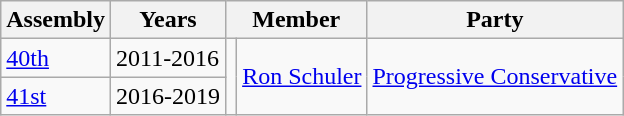<table class="wikitable">
<tr>
<th>Assembly</th>
<th>Years</th>
<th colspan="2">Member</th>
<th>Party</th>
</tr>
<tr>
<td><a href='#'>40th</a></td>
<td>2011-2016</td>
<td rowspan=2 ></td>
<td rowspan=2><a href='#'>Ron Schuler</a></td>
<td rowspan=2><a href='#'>Progressive Conservative</a></td>
</tr>
<tr>
<td><a href='#'>41st</a></td>
<td>2016-2019</td>
</tr>
</table>
